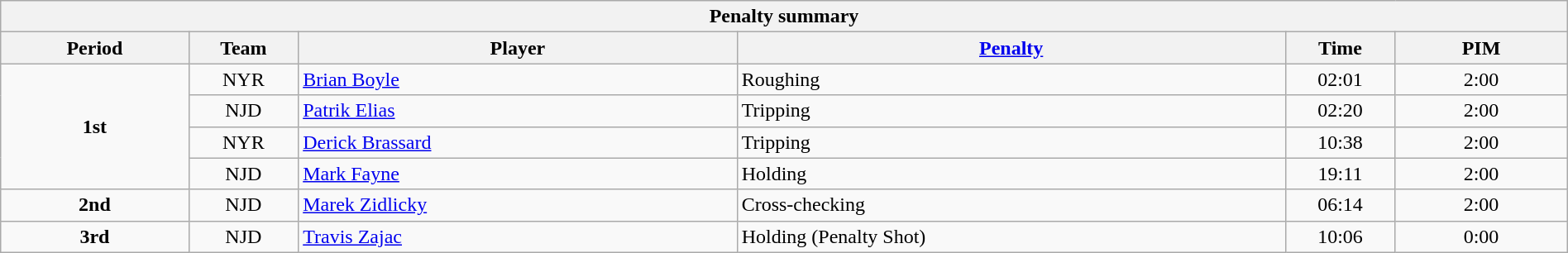<table style="width:100%;" class="wikitable">
<tr>
<th colspan=6>Penalty summary</th>
</tr>
<tr>
<th style="width:12%;">Period</th>
<th style="width:7%;">Team</th>
<th style="width:28%;">Player</th>
<th style="width:35%;"><a href='#'>Penalty</a></th>
<th style="width:7%;">Time</th>
<th style="width:11%;">PIM</th>
</tr>
<tr>
<td style="text-align:center;"  rowspan="4"><strong>1st</strong></td>
<td align=center>NYR</td>
<td><a href='#'>Brian Boyle</a></td>
<td>Roughing</td>
<td align=center>02:01</td>
<td align=center>2:00</td>
</tr>
<tr>
<td align=center>NJD</td>
<td><a href='#'>Patrik Elias</a></td>
<td>Tripping</td>
<td align=center>02:20</td>
<td align=center>2:00</td>
</tr>
<tr>
<td align=center>NYR</td>
<td><a href='#'>Derick Brassard</a></td>
<td>Tripping</td>
<td align=center>10:38</td>
<td align=center>2:00</td>
</tr>
<tr>
<td align=center>NJD</td>
<td><a href='#'>Mark Fayne</a></td>
<td>Holding</td>
<td align=center>19:11</td>
<td align=center>2:00</td>
</tr>
<tr>
<td style="text-align:center;"><strong>2nd</strong></td>
<td align=center>NJD</td>
<td><a href='#'>Marek Zidlicky</a></td>
<td>Cross-checking</td>
<td align=center>06:14</td>
<td align=center>2:00</td>
</tr>
<tr>
<td style="text-align:center;"><strong>3rd</strong></td>
<td align=center>NJD</td>
<td><a href='#'>Travis Zajac</a></td>
<td>Holding (Penalty Shot)</td>
<td align=center>10:06</td>
<td align=center>0:00</td>
</tr>
</table>
